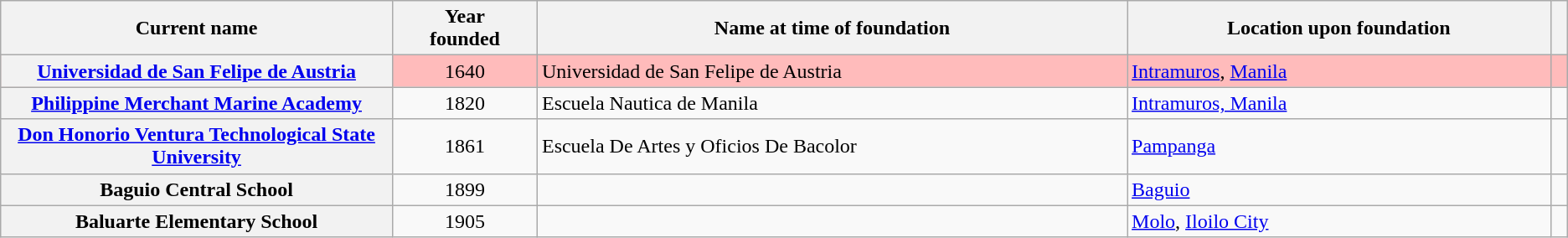<table class="wikitable sortable plainrowheaders">
<tr>
<th scope="col" style="width:25%;">Current name</th>
<th scope="col">Year<br>founded</th>
<th scope="col">Name at time of foundation</th>
<th scope="col">Location upon foundation</th>
<th scope="col" class="unsortable"></th>
</tr>
<tr style="background:#ffbbbb;">
<th scope="row"><a href='#'>Universidad de San Felipe de Austria</a></th>
<td style="text-align:center;">1640</td>
<td>Universidad de San Felipe de Austria</td>
<td><a href='#'>Intramuros</a>, <a href='#'>Manila</a></td>
<td style="text-align:center;"></td>
</tr>
<tr>
<th scope="row"><a href='#'>Philippine Merchant Marine Academy</a></th>
<td style="text-align:center;">1820</td>
<td>Escuela Nautica de Manila</td>
<td><a href='#'>Intramuros, Manila</a></td>
<td style="text-align:center;"></td>
</tr>
<tr>
<th scope="row"><a href='#'>Don Honorio Ventura Technological State University</a></th>
<td style="text-align:center;">1861</td>
<td>Escuela De Artes y Oficios De Bacolor</td>
<td><a href='#'>Pampanga</a></td>
<td style="text-align:center;"></td>
</tr>
<tr>
<th scope="row">Baguio Central School</th>
<td style="text-align:center;">1899</td>
<td></td>
<td><a href='#'>Baguio</a></td>
<td style="text-align:center;"></td>
</tr>
<tr>
<th scope="row">Baluarte Elementary School</th>
<td style="text-align:center;">1905</td>
<td></td>
<td><a href='#'>Molo</a>, <a href='#'>Iloilo City</a></td>
<td style="text-align:center;"></td>
</tr>
</table>
